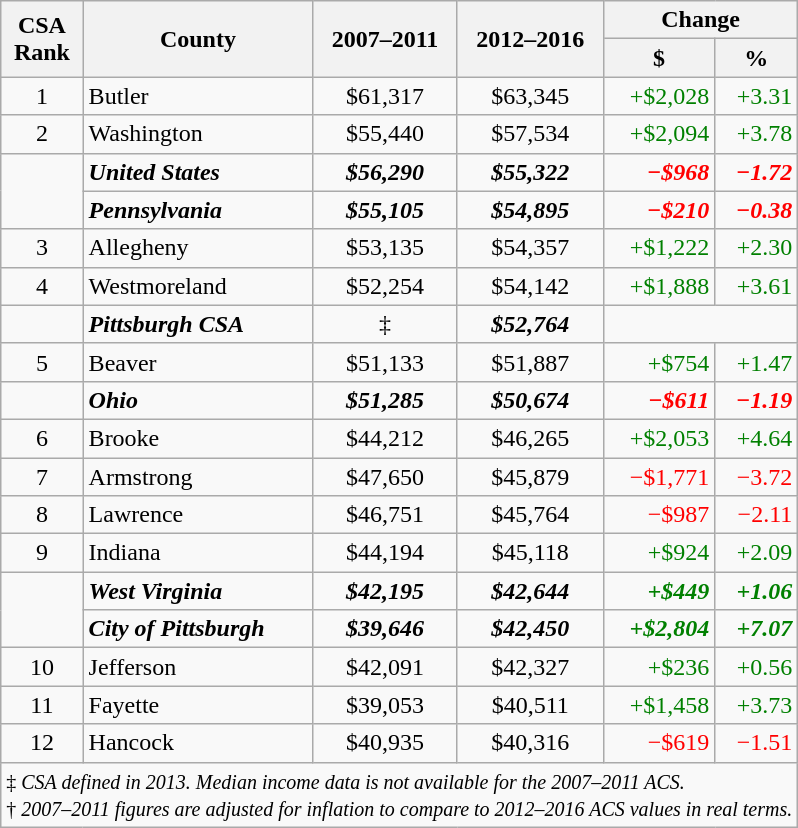<table class="wikitable" style="text-align:right; margin: left; margin-top: 10px; margin-bottom: 10px;">
<tr>
<th rowspan="2">CSA<br>Rank</th>
<th rowspan="2">County</th>
<th rowspan="2">2007–2011</th>
<th rowspan="2">2012–2016</th>
<th colspan="2">Change</th>
</tr>
<tr>
<th>$</th>
<th>%</th>
</tr>
<tr>
<td style="text-align:center;">1</td>
<td style="text-align:left;">Butler</td>
<td style="text-align:center;">$61,317</td>
<td style="text-align:center;">$63,345</td>
<td style="color:green;">+$2,028</td>
<td style="color:green;">+3.31</td>
</tr>
<tr>
<td style="text-align:center;">2</td>
<td style="text-align:left;">Washington</td>
<td style="text-align:center;">$55,440</td>
<td style="text-align:center;">$57,534</td>
<td style="color:green;">+$2,094</td>
<td style="color:green;">+3.78</td>
</tr>
<tr>
<td rowspan="2"></td>
<td style="text-align:left;"><strong><em>United States</em></strong></td>
<td style="text-align:center;"><strong><em>$56,290</em></strong></td>
<td style="text-align:center;"><strong><em>$55,322</em></strong></td>
<td style="color:red;"><strong><em>−$968</em></strong></td>
<td style="color:red;"><strong><em>−1.72</em></strong></td>
</tr>
<tr>
<td style="text-align:left;"><strong><em>Pennsylvania</em></strong></td>
<td style="text-align:center;"><strong><em>$55,105</em></strong></td>
<td style="text-align:center;"><strong><em>$54,895</em></strong></td>
<td style="color:red;"><strong><em>−$210</em></strong></td>
<td style="color:red;"><strong><em>−0.38</em></strong></td>
</tr>
<tr>
<td style="text-align:center;">3</td>
<td style="text-align:left;">Allegheny</td>
<td style="text-align:center;">$53,135</td>
<td style="text-align:center;">$54,357</td>
<td style="color:green;">+$1,222</td>
<td style="color:green;">+2.30</td>
</tr>
<tr>
<td style="text-align:center;">4</td>
<td style="text-align:left;">Westmoreland</td>
<td style="text-align:center;">$52,254</td>
<td style="text-align:center;">$54,142</td>
<td style="color:green;">+$1,888</td>
<td style="color:green;">+3.61</td>
</tr>
<tr>
<td></td>
<td style="text-align:left;"><strong><em>Pittsburgh CSA</em></strong></td>
<td style="text-align:center;">‡</td>
<td style="text-align:center;"><strong><em>$52,764</em></strong></td>
<td colspan="2"></td>
</tr>
<tr>
<td style="text-align:center;">5</td>
<td style="text-align:left;">Beaver</td>
<td style="text-align:center;">$51,133</td>
<td style="text-align:center;">$51,887</td>
<td style="color:green;">+$754</td>
<td style="color:green;">+1.47</td>
</tr>
<tr>
<td></td>
<td style="text-align:left;"><strong><em>Ohio</em></strong></td>
<td style="text-align:center;"><strong><em>$51,285</em></strong></td>
<td style="text-align:center;"><strong><em>$50,674</em></strong></td>
<td style="color:red;"><strong><em>−$611</em></strong></td>
<td style="color:red;"><strong><em>−1.19</em></strong></td>
</tr>
<tr>
<td style="text-align:center;">6</td>
<td style="text-align:left;">Brooke</td>
<td style="text-align:center;">$44,212</td>
<td style="text-align:center;">$46,265</td>
<td style="color:green;">+$2,053</td>
<td style="color:green;">+4.64</td>
</tr>
<tr>
<td style="text-align:center;">7</td>
<td style="text-align:left;">Armstrong</td>
<td style="text-align:center;">$47,650</td>
<td style="text-align:center;">$45,879</td>
<td style="color:red;">−$1,771</td>
<td style="color:red;">−3.72</td>
</tr>
<tr>
<td style="text-align:center;">8</td>
<td style="text-align:left;">Lawrence</td>
<td style="text-align:center;">$46,751</td>
<td style="text-align:center;">$45,764</td>
<td style="color:red;">−$987</td>
<td style="color:red;">−2.11</td>
</tr>
<tr>
<td style="text-align:center;">9</td>
<td style="text-align:left;">Indiana</td>
<td style="text-align:center;">$44,194</td>
<td style="text-align:center;">$45,118</td>
<td style="color:green;">+$924</td>
<td style="color:green;">+2.09</td>
</tr>
<tr>
<td rowspan="2"></td>
<td style="text-align:left;"><strong><em>West Virginia</em></strong></td>
<td style="text-align:center;"><strong><em>$42,195</em></strong></td>
<td style="text-align:center;"><strong><em>$42,644</em></strong></td>
<td style="color:green;"><strong><em>+$449</em></strong></td>
<td style="color:green;"><strong><em>+1.06</em></strong></td>
</tr>
<tr>
<td style="text-align:left;"><strong><em>City of Pittsburgh</em></strong></td>
<td style="text-align:center;"><strong><em>$39,646</em></strong></td>
<td style="text-align:center;"><strong><em>$42,450</em></strong></td>
<td style="color:green;"><strong><em>+$2,804</em></strong></td>
<td style="color:green;"><strong><em>+7.07</em></strong></td>
</tr>
<tr>
<td style="text-align:center;">10</td>
<td style="text-align:left;">Jefferson</td>
<td style="text-align:center;">$42,091</td>
<td style="text-align:center;">$42,327</td>
<td style="color:green;">+$236</td>
<td style="color:green;">+0.56</td>
</tr>
<tr>
<td style="text-align:center;">11</td>
<td style="text-align:left;">Fayette</td>
<td style="text-align:center;">$39,053</td>
<td style="text-align:center;">$40,511</td>
<td style="color:green;">+$1,458</td>
<td style="color:green;">+3.73</td>
</tr>
<tr>
<td style="text-align:center;">12</td>
<td style="text-align:left;">Hancock</td>
<td style="text-align:center;">$40,935</td>
<td style="text-align:center;">$40,316</td>
<td style="color:red;">−$619</td>
<td style="color:red;">−1.51</td>
</tr>
<tr>
<td colspan="6" style="text-align:left;"><small>‡ <em>CSA defined in 2013. Median income data is not available for the 2007–2011 ACS.</em></small><br><small>† <em>2007–2011 figures are adjusted for inflation to compare to 2012–2016 ACS values in real terms.</em></small></td>
</tr>
</table>
